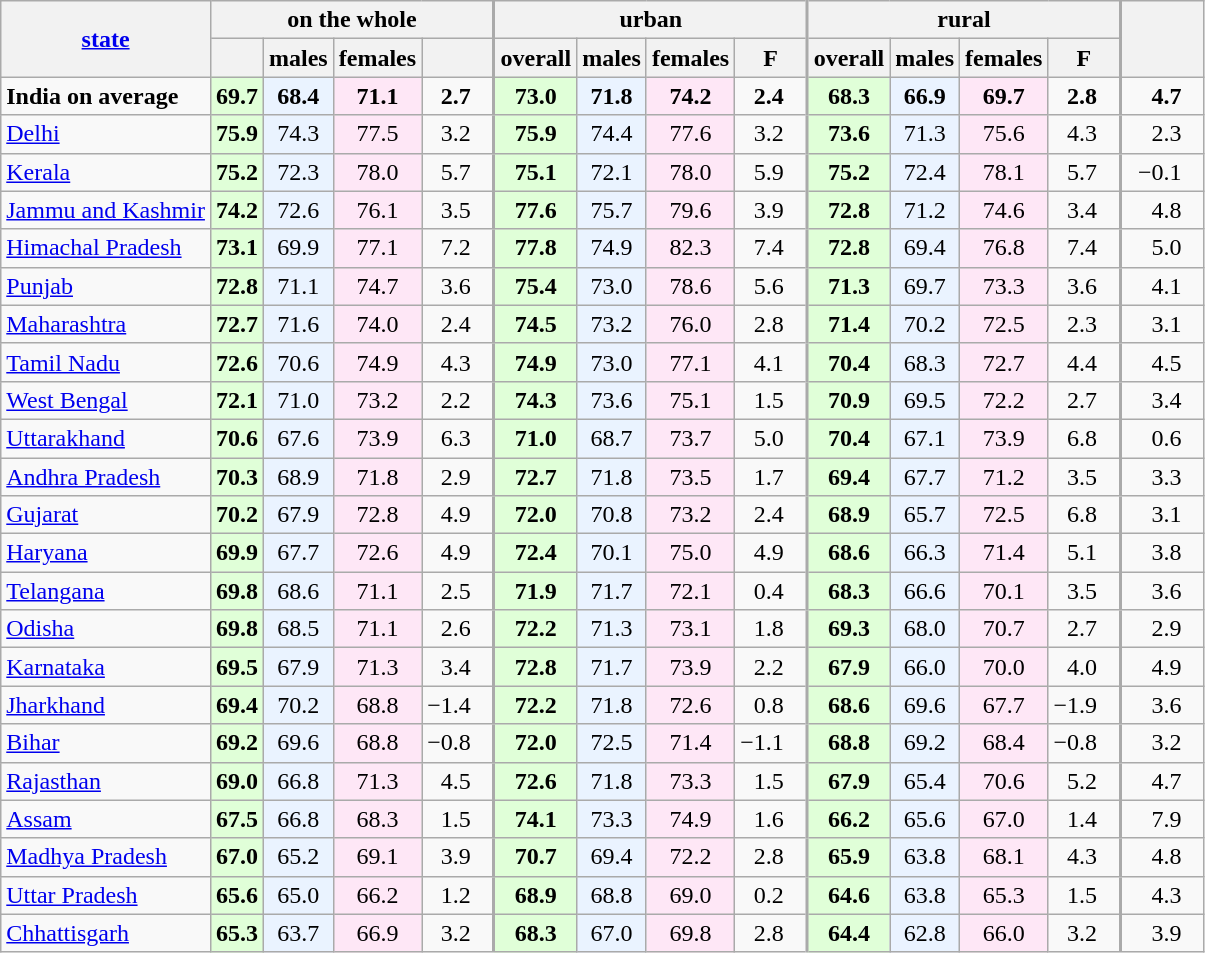<table class="wikitable sortable static-row-numbers sort-under" style="text-align:right;">
<tr class="static-row-header" style="text-align:center;vertical-align:bottom;">
<th rowspan=2 style="vertical-align:middle;"><a href='#'>state</a></th>
<th colspan=4>on the whole</th>
<th colspan=4 style="border-left-width:2px;">urban</th>
<th colspan=4 style="border-left-width:2px;">rural</th>
<th rowspan=2 style="width:3em;vertical-align:middle;border-left-width:2px;"></th>
</tr>
<tr class="static-row-header" style="text-align:center;vertical-align:bottom;">
<th style="vertical-align:middle;"></th>
<th style="vertical-align:middle;">males</th>
<th style="vertical-align:middle;">females</th>
<th style="width:2.5em;"></th>
<th style="vertical-align:middle;border-left-width:2px;">overall</th>
<th style="vertical-align:middle;">males</th>
<th style="vertical-align:middle;">females</th>
<th style="width:2.5em;">F </th>
<th style="vertical-align:middle;border-left-width:2px;">overall</th>
<th style="vertical-align:middle;">males</th>
<th style="vertical-align:middle;">females</th>
<th style="width:2.5em;">F </th>
</tr>
<tr class=static-row-header>
<td style="text-align:left;"><strong>India on average</strong></td>
<td style="text-align:center; background:#e0ffd8;"><strong>69.7</strong></td>
<td style="text-align:center;background:#eaf3ff;"><strong>68.4</strong></td>
<td style="text-align:center;background:#fee7f6;"><strong>71.1</strong></td>
<td style="padding-right:2ex;"><strong>2.7</strong></td>
<td style="text-align:center;background:#e0ffd8;border-left-width:2px;"><strong>73.0</strong></td>
<td style="text-align:center;background:#eaf3ff;"><strong>71.8</strong></td>
<td style="text-align:center;background:#fee7f6;"><strong>74.2</strong></td>
<td style="padding-right:2ex;"><strong>2.4</strong></td>
<td style="text-align:center;background:#e0ffd8;border-left-width:2px;"><strong>68.3</strong></td>
<td style="text-align:center;background:#eaf3ff;"><strong>66.9</strong></td>
<td style="text-align:center;background:#fee7f6;"><strong>69.7</strong></td>
<td style="padding-right:2ex;"><strong>2.8</strong></td>
<td style="padding-right:2ex;border-left-width:2px;"><strong>4.7</strong></td>
</tr>
<tr>
<td style="text-align:left;"><a href='#'>Delhi</a></td>
<td style="text-align:center; background:#e0ffd8;"><strong>75.9</strong></td>
<td style="text-align:center;background:#eaf3ff;">74.3</td>
<td style="text-align:center;background:#fee7f6;">77.5</td>
<td style="padding-right:2ex;">3.2</td>
<td style="text-align:center;background:#e0ffd8;border-left-width:2px;"><strong>75.9</strong></td>
<td style="text-align:center;background:#eaf3ff;">74.4</td>
<td style="text-align:center;background:#fee7f6;">77.6</td>
<td style="padding-right:2ex;">3.2</td>
<td style="text-align:center;background:#e0ffd8;border-left-width:2px;"><strong>73.6</strong></td>
<td style="text-align:center;background:#eaf3ff;">71.3</td>
<td style="text-align:center;background:#fee7f6;">75.6</td>
<td style="padding-right:2ex;">4.3</td>
<td style="padding-right:2ex;border-left-width:2px;">2.3</td>
</tr>
<tr>
<td style="text-align:left;"><a href='#'>Kerala</a></td>
<td style="text-align:center; background:#e0ffd8;"><strong>75.2</strong></td>
<td style="text-align:center;background:#eaf3ff;">72.3</td>
<td style="text-align:center;background:#fee7f6;">78.0</td>
<td style="padding-right:2ex;">5.7</td>
<td style="text-align:center;background:#e0ffd8;border-left-width:2px;"><strong>75.1</strong></td>
<td style="text-align:center;background:#eaf3ff;">72.1</td>
<td style="text-align:center;background:#fee7f6;">78.0</td>
<td style="padding-right:2ex;">5.9</td>
<td style="text-align:center;background:#e0ffd8;border-left-width:2px;"><strong>75.2</strong></td>
<td style="text-align:center;background:#eaf3ff;">72.4</td>
<td style="text-align:center;background:#fee7f6;">78.1</td>
<td style="padding-right:2ex;">5.7</td>
<td style="padding-right:2ex;border-left-width:2px;">−0.1</td>
</tr>
<tr>
<td style="text-align:left;"><a href='#'>Jammu and Kashmir</a></td>
<td style="text-align:center; background:#e0ffd8;"><strong>74.2</strong></td>
<td style="text-align:center;background:#eaf3ff;">72.6</td>
<td style="text-align:center;background:#fee7f6;">76.1</td>
<td style="padding-right:2ex;">3.5</td>
<td style="text-align:center;background:#e0ffd8;border-left-width:2px;"><strong>77.6</strong></td>
<td style="text-align:center;background:#eaf3ff;">75.7</td>
<td style="text-align:center;background:#fee7f6;">79.6</td>
<td style="padding-right:2ex;">3.9</td>
<td style="text-align:center;background:#e0ffd8;border-left-width:2px;"><strong>72.8</strong></td>
<td style="text-align:center;background:#eaf3ff;">71.2</td>
<td style="text-align:center;background:#fee7f6;">74.6</td>
<td style="padding-right:2ex;">3.4</td>
<td style="padding-right:2ex;border-left-width:2px;">4.8</td>
</tr>
<tr>
<td style="text-align:left;"><a href='#'>Himachal Pradesh</a></td>
<td style="text-align:center; background:#e0ffd8;"><strong>73.1</strong></td>
<td style="text-align:center;background:#eaf3ff;">69.9</td>
<td style="text-align:center;background:#fee7f6;">77.1</td>
<td style="padding-right:2ex;">7.2</td>
<td style="text-align:center;background:#e0ffd8;border-left-width:2px;"><strong>77.8</strong></td>
<td style="text-align:center;background:#eaf3ff;">74.9</td>
<td style="text-align:center;background:#fee7f6;">82.3</td>
<td style="padding-right:2ex;">7.4</td>
<td style="text-align:center;background:#e0ffd8;border-left-width:2px;"><strong>72.8</strong></td>
<td style="text-align:center;background:#eaf3ff;">69.4</td>
<td style="text-align:center;background:#fee7f6;">76.8</td>
<td style="padding-right:2ex;">7.4</td>
<td style="padding-right:2ex;border-left-width:2px;">5.0</td>
</tr>
<tr>
<td style="text-align:left;"><a href='#'>Punjab</a></td>
<td style="text-align:center; background:#e0ffd8;"><strong>72.8</strong></td>
<td style="text-align:center;background:#eaf3ff;">71.1</td>
<td style="text-align:center;background:#fee7f6;">74.7</td>
<td style="padding-right:2ex;">3.6</td>
<td style="text-align:center;background:#e0ffd8;border-left-width:2px;"><strong>75.4</strong></td>
<td style="text-align:center;background:#eaf3ff;">73.0</td>
<td style="text-align:center;background:#fee7f6;">78.6</td>
<td style="padding-right:2ex;">5.6</td>
<td style="text-align:center;background:#e0ffd8;border-left-width:2px;"><strong>71.3</strong></td>
<td style="text-align:center;background:#eaf3ff;">69.7</td>
<td style="text-align:center;background:#fee7f6;">73.3</td>
<td style="padding-right:2ex;">3.6</td>
<td style="padding-right:2ex;border-left-width:2px;">4.1</td>
</tr>
<tr>
<td style="text-align:left;"><a href='#'>Maharashtra</a></td>
<td style="text-align:center; background:#e0ffd8;"><strong>72.7</strong></td>
<td style="text-align:center;background:#eaf3ff;">71.6</td>
<td style="text-align:center;background:#fee7f6;">74.0</td>
<td style="padding-right:2ex;">2.4</td>
<td style="text-align:center;background:#e0ffd8;border-left-width:2px;"><strong>74.5</strong></td>
<td style="text-align:center;background:#eaf3ff;">73.2</td>
<td style="text-align:center;background:#fee7f6;">76.0</td>
<td style="padding-right:2ex;">2.8</td>
<td style="text-align:center;background:#e0ffd8;border-left-width:2px;"><strong>71.4</strong></td>
<td style="text-align:center;background:#eaf3ff;">70.2</td>
<td style="text-align:center;background:#fee7f6;">72.5</td>
<td style="padding-right:2ex;">2.3</td>
<td style="padding-right:2ex;border-left-width:2px;">3.1</td>
</tr>
<tr>
<td style="text-align:left;"><a href='#'>Tamil Nadu</a></td>
<td style="text-align:center; background:#e0ffd8;"><strong>72.6</strong></td>
<td style="text-align:center;background:#eaf3ff;">70.6</td>
<td style="text-align:center;background:#fee7f6;">74.9</td>
<td style="padding-right:2ex;">4.3</td>
<td style="text-align:center;background:#e0ffd8;border-left-width:2px;"><strong>74.9</strong></td>
<td style="text-align:center;background:#eaf3ff;">73.0</td>
<td style="text-align:center;background:#fee7f6;">77.1</td>
<td style="padding-right:2ex;">4.1</td>
<td style="text-align:center;background:#e0ffd8;border-left-width:2px;"><strong>70.4</strong></td>
<td style="text-align:center;background:#eaf3ff;">68.3</td>
<td style="text-align:center;background:#fee7f6;">72.7</td>
<td style="padding-right:2ex;">4.4</td>
<td style="padding-right:2ex;border-left-width:2px;">4.5</td>
</tr>
<tr>
<td style="text-align:left;"><a href='#'>West Bengal</a></td>
<td style="text-align:center; background:#e0ffd8;"><strong>72.1</strong></td>
<td style="text-align:center;background:#eaf3ff;">71.0</td>
<td style="text-align:center;background:#fee7f6;">73.2</td>
<td style="padding-right:2ex;">2.2</td>
<td style="text-align:center;background:#e0ffd8;border-left-width:2px;"><strong>74.3</strong></td>
<td style="text-align:center;background:#eaf3ff;">73.6</td>
<td style="text-align:center;background:#fee7f6;">75.1</td>
<td style="padding-right:2ex;">1.5</td>
<td style="text-align:center;background:#e0ffd8;border-left-width:2px;"><strong>70.9</strong></td>
<td style="text-align:center;background:#eaf3ff;">69.5</td>
<td style="text-align:center;background:#fee7f6;">72.2</td>
<td style="padding-right:2ex;">2.7</td>
<td style="padding-right:2ex;border-left-width:2px;">3.4</td>
</tr>
<tr>
<td style="text-align:left;"><a href='#'>Uttarakhand</a></td>
<td style="text-align:center; background:#e0ffd8;"><strong>70.6</strong></td>
<td style="text-align:center;background:#eaf3ff;">67.6</td>
<td style="text-align:center;background:#fee7f6;">73.9</td>
<td style="padding-right:2ex;">6.3</td>
<td style="text-align:center;background:#e0ffd8;border-left-width:2px;"><strong>71.0</strong></td>
<td style="text-align:center;background:#eaf3ff;">68.7</td>
<td style="text-align:center;background:#fee7f6;">73.7</td>
<td style="padding-right:2ex;">5.0</td>
<td style="text-align:center;background:#e0ffd8;border-left-width:2px;"><strong>70.4</strong></td>
<td style="text-align:center;background:#eaf3ff;">67.1</td>
<td style="text-align:center;background:#fee7f6;">73.9</td>
<td style="padding-right:2ex;">6.8</td>
<td style="padding-right:2ex;border-left-width:2px;">0.6</td>
</tr>
<tr>
<td style="text-align:left;"><a href='#'>Andhra Pradesh</a></td>
<td style="text-align:center; background:#e0ffd8;"><strong>70.3</strong></td>
<td style="text-align:center;background:#eaf3ff;">68.9</td>
<td style="text-align:center;background:#fee7f6;">71.8</td>
<td style="padding-right:2ex;">2.9</td>
<td style="text-align:center;background:#e0ffd8;border-left-width:2px;"><strong>72.7</strong></td>
<td style="text-align:center;background:#eaf3ff;">71.8</td>
<td style="text-align:center;background:#fee7f6;">73.5</td>
<td style="padding-right:2ex;">1.7</td>
<td style="text-align:center;background:#e0ffd8;border-left-width:2px;"><strong>69.4</strong></td>
<td style="text-align:center;background:#eaf3ff;">67.7</td>
<td style="text-align:center;background:#fee7f6;">71.2</td>
<td style="padding-right:2ex;">3.5</td>
<td style="padding-right:2ex;border-left-width:2px;">3.3</td>
</tr>
<tr>
<td style="text-align:left;"><a href='#'>Gujarat</a></td>
<td style="text-align:center; background:#e0ffd8;"><strong>70.2</strong></td>
<td style="text-align:center;background:#eaf3ff;">67.9</td>
<td style="text-align:center;background:#fee7f6;">72.8</td>
<td style="padding-right:2ex;">4.9</td>
<td style="text-align:center;background:#e0ffd8;border-left-width:2px;"><strong>72.0</strong></td>
<td style="text-align:center;background:#eaf3ff;">70.8</td>
<td style="text-align:center;background:#fee7f6;">73.2</td>
<td style="padding-right:2ex;">2.4</td>
<td style="text-align:center;background:#e0ffd8;border-left-width:2px;"><strong>68.9</strong></td>
<td style="text-align:center;background:#eaf3ff;">65.7</td>
<td style="text-align:center;background:#fee7f6;">72.5</td>
<td style="padding-right:2ex;">6.8</td>
<td style="padding-right:2ex;border-left-width:2px;">3.1</td>
</tr>
<tr>
<td style="text-align:left;"><a href='#'>Haryana</a></td>
<td style="text-align:center; background:#e0ffd8;"><strong>69.9</strong></td>
<td style="text-align:center;background:#eaf3ff;">67.7</td>
<td style="text-align:center;background:#fee7f6;">72.6</td>
<td style="padding-right:2ex;">4.9</td>
<td style="text-align:center;background:#e0ffd8;border-left-width:2px;"><strong>72.4</strong></td>
<td style="text-align:center;background:#eaf3ff;">70.1</td>
<td style="text-align:center;background:#fee7f6;">75.0</td>
<td style="padding-right:2ex;">4.9</td>
<td style="text-align:center;background:#e0ffd8;border-left-width:2px;"><strong>68.6</strong></td>
<td style="text-align:center;background:#eaf3ff;">66.3</td>
<td style="text-align:center;background:#fee7f6;">71.4</td>
<td style="padding-right:2ex;">5.1</td>
<td style="padding-right:2ex;border-left-width:2px;">3.8</td>
</tr>
<tr>
<td style="text-align:left;"><a href='#'>Telangana</a></td>
<td style="text-align:center; background:#e0ffd8;"><strong>69.8</strong></td>
<td style="text-align:center;background:#eaf3ff;">68.6</td>
<td style="text-align:center;background:#fee7f6;">71.1</td>
<td style="padding-right:2ex;">2.5</td>
<td style="text-align:center;background:#e0ffd8;border-left-width:2px;"><strong>71.9</strong></td>
<td style="text-align:center;background:#eaf3ff;">71.7</td>
<td style="text-align:center;background:#fee7f6;">72.1</td>
<td style="padding-right:2ex;">0.4</td>
<td style="text-align:center;background:#e0ffd8;border-left-width:2px;"><strong>68.3</strong></td>
<td style="text-align:center;background:#eaf3ff;">66.6</td>
<td style="text-align:center;background:#fee7f6;">70.1</td>
<td style="padding-right:2ex;">3.5</td>
<td style="padding-right:2ex;border-left-width:2px;">3.6</td>
</tr>
<tr>
<td style="text-align:left;"><a href='#'>Odisha</a></td>
<td style="text-align:center; background:#e0ffd8;"><strong>69.8</strong></td>
<td style="text-align:center;background:#eaf3ff;">68.5</td>
<td style="text-align:center;background:#fee7f6;">71.1</td>
<td style="padding-right:2ex;">2.6</td>
<td style="text-align:center;background:#e0ffd8;border-left-width:2px;"><strong>72.2</strong></td>
<td style="text-align:center;background:#eaf3ff;">71.3</td>
<td style="text-align:center;background:#fee7f6;">73.1</td>
<td style="padding-right:2ex;">1.8</td>
<td style="text-align:center;background:#e0ffd8;border-left-width:2px;"><strong>69.3</strong></td>
<td style="text-align:center;background:#eaf3ff;">68.0</td>
<td style="text-align:center;background:#fee7f6;">70.7</td>
<td style="padding-right:2ex;">2.7</td>
<td style="padding-right:2ex;border-left-width:2px;">2.9</td>
</tr>
<tr>
<td style="text-align:left;"><a href='#'>Karnataka</a></td>
<td style="text-align:center; background:#e0ffd8;"><strong>69.5</strong></td>
<td style="text-align:center;background:#eaf3ff;">67.9</td>
<td style="text-align:center;background:#fee7f6;">71.3</td>
<td style="padding-right:2ex;">3.4</td>
<td style="text-align:center;background:#e0ffd8;border-left-width:2px;"><strong>72.8</strong></td>
<td style="text-align:center;background:#eaf3ff;">71.7</td>
<td style="text-align:center;background:#fee7f6;">73.9</td>
<td style="padding-right:2ex;">2.2</td>
<td style="text-align:center;background:#e0ffd8;border-left-width:2px;"><strong>67.9</strong></td>
<td style="text-align:center;background:#eaf3ff;">66.0</td>
<td style="text-align:center;background:#fee7f6;">70.0</td>
<td style="padding-right:2ex;">4.0</td>
<td style="padding-right:2ex;border-left-width:2px;">4.9</td>
</tr>
<tr>
<td style="text-align:left;"><a href='#'>Jharkhand</a></td>
<td style="text-align:center; background:#e0ffd8;"><strong>69.4</strong></td>
<td style="text-align:center;background:#eaf3ff;">70.2</td>
<td style="text-align:center;background:#fee7f6;">68.8</td>
<td style="padding-right:2ex;">−1.4</td>
<td style="text-align:center;background:#e0ffd8;border-left-width:2px;"><strong>72.2</strong></td>
<td style="text-align:center;background:#eaf3ff;">71.8</td>
<td style="text-align:center;background:#fee7f6;">72.6</td>
<td style="padding-right:2ex;">0.8</td>
<td style="text-align:center;background:#e0ffd8;border-left-width:2px;"><strong>68.6</strong></td>
<td style="text-align:center;background:#eaf3ff;">69.6</td>
<td style="text-align:center;background:#fee7f6;">67.7</td>
<td style="padding-right:2ex;">−1.9</td>
<td style="padding-right:2ex;border-left-width:2px;">3.6</td>
</tr>
<tr>
<td style="text-align:left;"><a href='#'>Bihar</a></td>
<td style="text-align:center; background:#e0ffd8;"><strong>69.2</strong></td>
<td style="text-align:center;background:#eaf3ff;">69.6</td>
<td style="text-align:center;background:#fee7f6;">68.8</td>
<td style="padding-right:2ex;">−0.8</td>
<td style="text-align:center;background:#e0ffd8;border-left-width:2px;"><strong>72.0</strong></td>
<td style="text-align:center;background:#eaf3ff;">72.5</td>
<td style="text-align:center;background:#fee7f6;">71.4</td>
<td style="padding-right:2ex;">−1.1</td>
<td style="text-align:center;background:#e0ffd8;border-left-width:2px;"><strong>68.8</strong></td>
<td style="text-align:center;background:#eaf3ff;">69.2</td>
<td style="text-align:center;background:#fee7f6;">68.4</td>
<td style="padding-right:2ex;">−0.8</td>
<td style="padding-right:2ex;border-left-width:2px;">3.2</td>
</tr>
<tr>
<td style="text-align:left;"><a href='#'>Rajasthan</a></td>
<td style="text-align:center; background:#e0ffd8;"><strong>69.0</strong></td>
<td style="text-align:center;background:#eaf3ff;">66.8</td>
<td style="text-align:center;background:#fee7f6;">71.3</td>
<td style="padding-right:2ex;">4.5</td>
<td style="text-align:center;background:#e0ffd8;border-left-width:2px;"><strong>72.6</strong></td>
<td style="text-align:center;background:#eaf3ff;">71.8</td>
<td style="text-align:center;background:#fee7f6;">73.3</td>
<td style="padding-right:2ex;">1.5</td>
<td style="text-align:center;background:#e0ffd8;border-left-width:2px;"><strong>67.9</strong></td>
<td style="text-align:center;background:#eaf3ff;">65.4</td>
<td style="text-align:center;background:#fee7f6;">70.6</td>
<td style="padding-right:2ex;">5.2</td>
<td style="padding-right:2ex;border-left-width:2px;">4.7</td>
</tr>
<tr>
<td style="text-align:left;"><a href='#'>Assam</a></td>
<td style="text-align:center; background:#e0ffd8;"><strong>67.5</strong></td>
<td style="text-align:center;background:#eaf3ff;">66.8</td>
<td style="text-align:center;background:#fee7f6;">68.3</td>
<td style="padding-right:2ex;">1.5</td>
<td style="text-align:center;background:#e0ffd8;border-left-width:2px;"><strong>74.1</strong></td>
<td style="text-align:center;background:#eaf3ff;">73.3</td>
<td style="text-align:center;background:#fee7f6;">74.9</td>
<td style="padding-right:2ex;">1.6</td>
<td style="text-align:center;background:#e0ffd8;border-left-width:2px;"><strong>66.2</strong></td>
<td style="text-align:center;background:#eaf3ff;">65.6</td>
<td style="text-align:center;background:#fee7f6;">67.0</td>
<td style="padding-right:2ex;">1.4</td>
<td style="padding-right:2ex;border-left-width:2px;">7.9</td>
</tr>
<tr>
<td style="text-align:left;"><a href='#'>Madhya Pradesh</a></td>
<td style="text-align:center; background:#e0ffd8;"><strong>67.0</strong></td>
<td style="text-align:center;background:#eaf3ff;">65.2</td>
<td style="text-align:center;background:#fee7f6;">69.1</td>
<td style="padding-right:2ex;">3.9</td>
<td style="text-align:center;background:#e0ffd8;border-left-width:2px;"><strong>70.7</strong></td>
<td style="text-align:center;background:#eaf3ff;">69.4</td>
<td style="text-align:center;background:#fee7f6;">72.2</td>
<td style="padding-right:2ex;">2.8</td>
<td style="text-align:center;background:#e0ffd8;border-left-width:2px;"><strong>65.9</strong></td>
<td style="text-align:center;background:#eaf3ff;">63.8</td>
<td style="text-align:center;background:#fee7f6;">68.1</td>
<td style="padding-right:2ex;">4.3</td>
<td style="padding-right:2ex;border-left-width:2px;">4.8</td>
</tr>
<tr>
<td style="text-align:left;"><a href='#'>Uttar Pradesh</a></td>
<td style="text-align:center; background:#e0ffd8;"><strong>65.6</strong></td>
<td style="text-align:center;background:#eaf3ff;">65.0</td>
<td style="text-align:center;background:#fee7f6;">66.2</td>
<td style="padding-right:2ex;">1.2</td>
<td style="text-align:center;background:#e0ffd8;border-left-width:2px;"><strong>68.9</strong></td>
<td style="text-align:center;background:#eaf3ff;">68.8</td>
<td style="text-align:center;background:#fee7f6;">69.0</td>
<td style="padding-right:2ex;">0.2</td>
<td style="text-align:center;background:#e0ffd8;border-left-width:2px;"><strong>64.6</strong></td>
<td style="text-align:center;background:#eaf3ff;">63.8</td>
<td style="text-align:center;background:#fee7f6;">65.3</td>
<td style="padding-right:2ex;">1.5</td>
<td style="padding-right:2ex;border-left-width:2px;">4.3</td>
</tr>
<tr>
<td style="text-align:left;"><a href='#'>Chhattisgarh</a></td>
<td style="text-align:center; background:#e0ffd8;"><strong>65.3</strong></td>
<td style="text-align:center;background:#eaf3ff;">63.7</td>
<td style="text-align:center;background:#fee7f6;">66.9</td>
<td style="padding-right:2ex;">3.2</td>
<td style="text-align:center;background:#e0ffd8;border-left-width:2px;"><strong>68.3</strong></td>
<td style="text-align:center;background:#eaf3ff;">67.0</td>
<td style="text-align:center;background:#fee7f6;">69.8</td>
<td style="padding-right:2ex;">2.8</td>
<td style="text-align:center;background:#e0ffd8;border-left-width:2px;"><strong>64.4</strong></td>
<td style="text-align:center;background:#eaf3ff;">62.8</td>
<td style="text-align:center;background:#fee7f6;">66.0</td>
<td style="padding-right:2ex;">3.2</td>
<td style="padding-right:2ex;border-left-width:2px;">3.9</td>
</tr>
</table>
